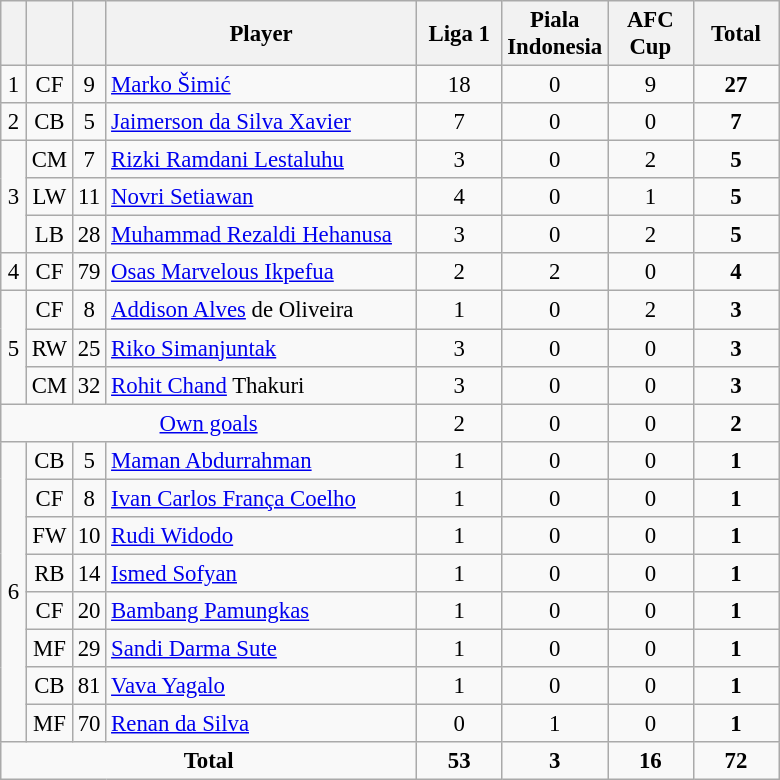<table class="wikitable sortable" style="font-size: 95%; text-align: center;">
<tr>
<th width=10></th>
<th width=10></th>
<th width=10></th>
<th width=200>Player</th>
<th width=50>Liga 1</th>
<th width=50>Piala Indonesia</th>
<th width=50>AFC Cup</th>
<th width=50>Total</th>
</tr>
<tr>
<td>1</td>
<td>CF</td>
<td>9</td>
<td align=left> <a href='#'>Marko Šimić</a></td>
<td>18</td>
<td>0</td>
<td>9</td>
<td><strong>27</strong></td>
</tr>
<tr>
<td>2</td>
<td>CB</td>
<td>5</td>
<td align=left> <a href='#'>Jaimerson da Silva Xavier</a></td>
<td>7</td>
<td>0</td>
<td>0</td>
<td><strong>7</strong></td>
</tr>
<tr>
<td rowspan=3>3</td>
<td>CM</td>
<td>7</td>
<td align=left> <a href='#'>Rizki Ramdani Lestaluhu</a></td>
<td>3</td>
<td>0</td>
<td>2</td>
<td><strong>5</strong></td>
</tr>
<tr>
<td>LW</td>
<td>11</td>
<td align=left> <a href='#'>Novri Setiawan</a></td>
<td>4</td>
<td>0</td>
<td>1</td>
<td><strong>5</strong></td>
</tr>
<tr>
<td>LB</td>
<td>28</td>
<td align=left> <a href='#'>Muhammad Rezaldi Hehanusa</a></td>
<td>3</td>
<td>0</td>
<td>2</td>
<td><strong>5</strong></td>
</tr>
<tr>
<td>4</td>
<td>CF</td>
<td>79</td>
<td align=left> <a href='#'>Osas Marvelous Ikpefua</a></td>
<td>2</td>
<td>2</td>
<td>0</td>
<td><strong>4</strong></td>
</tr>
<tr>
<td rowspan=3>5</td>
<td>CF</td>
<td>8</td>
<td align=left> <a href='#'>Addison Alves</a> de Oliveira</td>
<td>1</td>
<td>0</td>
<td>2</td>
<td><strong>3</strong></td>
</tr>
<tr>
<td>RW</td>
<td>25</td>
<td align=left> <a href='#'>Riko Simanjuntak</a></td>
<td>3</td>
<td>0</td>
<td>0</td>
<td><strong>3</strong></td>
</tr>
<tr>
<td>CM</td>
<td>32</td>
<td align=left> <a href='#'>Rohit Chand</a> Thakuri</td>
<td>3</td>
<td>0</td>
<td>0</td>
<td><strong>3</strong></td>
</tr>
<tr>
<td colspan=4><a href='#'>Own goals</a></td>
<td>2</td>
<td>0</td>
<td>0</td>
<td><strong>2</strong></td>
</tr>
<tr>
<td rowspan=8>6</td>
<td>CB</td>
<td>5</td>
<td align=left> <a href='#'>Maman Abdurrahman</a></td>
<td>1</td>
<td>0</td>
<td>0</td>
<td><strong>1</strong></td>
</tr>
<tr>
<td>CF</td>
<td>8</td>
<td align=left> <a href='#'>Ivan Carlos França Coelho</a></td>
<td>1</td>
<td>0</td>
<td>0</td>
<td><strong>1</strong></td>
</tr>
<tr>
<td>FW</td>
<td>10</td>
<td align=left> <a href='#'>Rudi Widodo</a></td>
<td>1</td>
<td>0</td>
<td>0</td>
<td><strong>1</strong></td>
</tr>
<tr>
<td>RB</td>
<td>14</td>
<td align=left> <a href='#'>Ismed Sofyan</a></td>
<td>1</td>
<td>0</td>
<td>0</td>
<td><strong>1</strong></td>
</tr>
<tr>
<td>CF</td>
<td>20</td>
<td align=left> <a href='#'>Bambang Pamungkas</a></td>
<td>1</td>
<td>0</td>
<td>0</td>
<td><strong>1</strong></td>
</tr>
<tr>
<td>MF</td>
<td>29</td>
<td align=left> <a href='#'>Sandi Darma Sute</a></td>
<td>1</td>
<td>0</td>
<td>0</td>
<td><strong>1</strong></td>
</tr>
<tr>
<td>CB</td>
<td>81</td>
<td align=left> <a href='#'>Vava Yagalo</a></td>
<td>1</td>
<td>0</td>
<td>0</td>
<td><strong>1</strong></td>
</tr>
<tr>
<td>MF</td>
<td>70</td>
<td align=left> <a href='#'>Renan da Silva</a></td>
<td>0</td>
<td>1</td>
<td>0</td>
<td><strong>1</strong></td>
</tr>
<tr class="sortbottom">
<td colspan=4><strong>Total</strong></td>
<td><strong>53</strong></td>
<td><strong>3</strong></td>
<td><strong>16</strong></td>
<td><strong>72</strong></td>
</tr>
</table>
